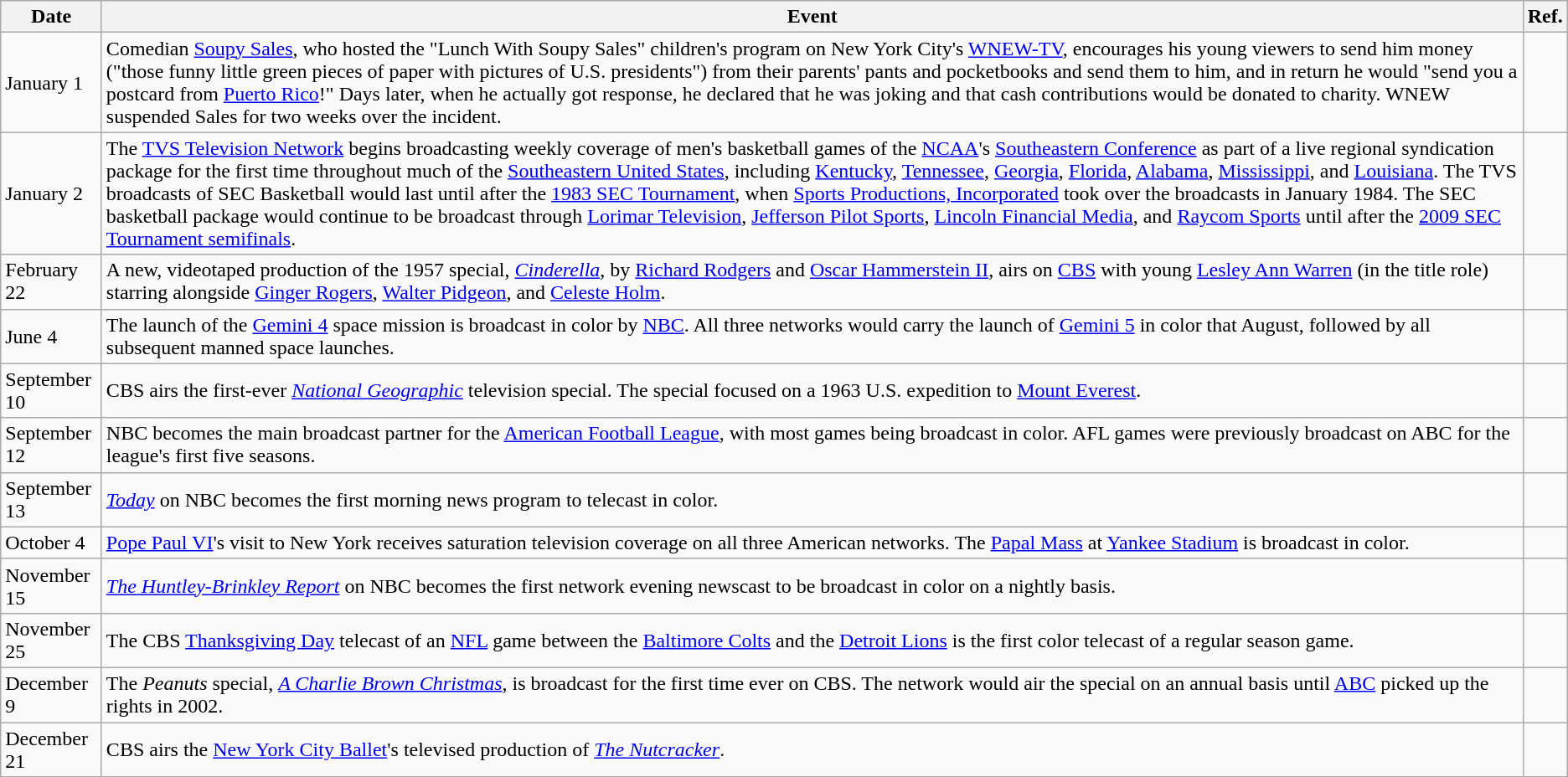<table class="wikitable sortable">
<tr>
<th>Date</th>
<th>Event</th>
<th>Ref.</th>
</tr>
<tr>
<td>January 1</td>
<td>Comedian <a href='#'>Soupy Sales</a>, who hosted the "Lunch With Soupy Sales" children's program on New York City's <a href='#'>WNEW-TV</a>, encourages his young viewers to send him money ("those funny little green pieces of paper with pictures of U.S. presidents") from their parents' pants and pocketbooks and send them to him, and in return he would "send you a postcard from <a href='#'>Puerto Rico</a>!" Days later, when he actually got response, he declared that he was joking and that cash contributions would be donated to charity. WNEW suspended Sales for two weeks over the incident.</td>
<td></td>
</tr>
<tr>
<td>January 2</td>
<td>The <a href='#'>TVS Television Network</a> begins broadcasting weekly coverage of men's basketball games of the <a href='#'>NCAA</a>'s <a href='#'>Southeastern Conference</a> as part of a live regional syndication package for the first time throughout much of the <a href='#'>Southeastern United States</a>, including <a href='#'>Kentucky</a>, <a href='#'>Tennessee</a>, <a href='#'>Georgia</a>, <a href='#'>Florida</a>, <a href='#'>Alabama</a>, <a href='#'>Mississippi</a>, and <a href='#'>Louisiana</a>. The TVS broadcasts of SEC Basketball would last until after the <a href='#'>1983 SEC Tournament</a>, when <a href='#'>Sports Productions, Incorporated</a> took over the broadcasts in January 1984. The SEC basketball package would continue to be broadcast through <a href='#'>Lorimar Television</a>, <a href='#'>Jefferson Pilot Sports</a>, <a href='#'>Lincoln Financial Media</a>, and <a href='#'>Raycom Sports</a> until after the <a href='#'>2009 SEC Tournament semifinals</a>.</td>
<td></td>
</tr>
<tr>
<td>February 22</td>
<td>A new, videotaped production of the 1957 special, <em><a href='#'>Cinderella</a></em>, by <a href='#'>Richard Rodgers</a> and <a href='#'>Oscar Hammerstein II</a>, airs on <a href='#'>CBS</a> with young <a href='#'>Lesley Ann Warren</a> (in the title role) starring alongside <a href='#'>Ginger Rogers</a>, <a href='#'>Walter Pidgeon</a>, and <a href='#'>Celeste Holm</a>.</td>
<td></td>
</tr>
<tr>
<td>June 4</td>
<td>The launch of the <a href='#'>Gemini 4</a> space mission is broadcast in color by <a href='#'>NBC</a>. All three networks would carry the launch of <a href='#'>Gemini 5</a> in color that August, followed by all subsequent manned space launches.</td>
<td></td>
</tr>
<tr>
<td>September 10</td>
<td>CBS airs the first-ever <em><a href='#'>National Geographic</a></em> television special. The special focused on a 1963 U.S. expedition to <a href='#'>Mount Everest</a>.</td>
<td></td>
</tr>
<tr>
<td>September 12</td>
<td>NBC becomes the main broadcast partner for the <a href='#'>American Football League</a>, with most games being broadcast in color. AFL games were previously broadcast on ABC for the league's first five seasons.</td>
<td></td>
</tr>
<tr>
<td>September 13</td>
<td><em><a href='#'>Today</a></em> on NBC becomes the first morning news program to telecast in color.</td>
<td></td>
</tr>
<tr>
<td>October 4</td>
<td><a href='#'>Pope Paul VI</a>'s visit to New York receives saturation television coverage on all three American networks. The <a href='#'>Papal Mass</a> at <a href='#'>Yankee Stadium</a> is broadcast in color.</td>
<td></td>
</tr>
<tr>
<td>November 15</td>
<td><em><a href='#'>The Huntley-Brinkley Report</a></em> on NBC becomes the first network evening newscast to be broadcast in color on a nightly basis.</td>
<td></td>
</tr>
<tr>
<td>November 25</td>
<td>The CBS <a href='#'>Thanksgiving Day</a> telecast of an <a href='#'>NFL</a> game between the <a href='#'>Baltimore Colts</a> and the <a href='#'>Detroit Lions</a> is the first color telecast of a regular season game.</td>
<td></td>
</tr>
<tr>
<td>December 9</td>
<td>The <em>Peanuts</em> special, <em><a href='#'>A Charlie Brown Christmas</a></em>, is broadcast for the first time ever on CBS. The network would air the special on an annual basis until <a href='#'>ABC</a> picked up the rights in 2002.</td>
<td></td>
</tr>
<tr>
<td>December 21</td>
<td>CBS airs the <a href='#'>New York City Ballet</a>'s televised production of <em><a href='#'>The Nutcracker</a></em>.</td>
<td></td>
</tr>
<tr>
</tr>
</table>
